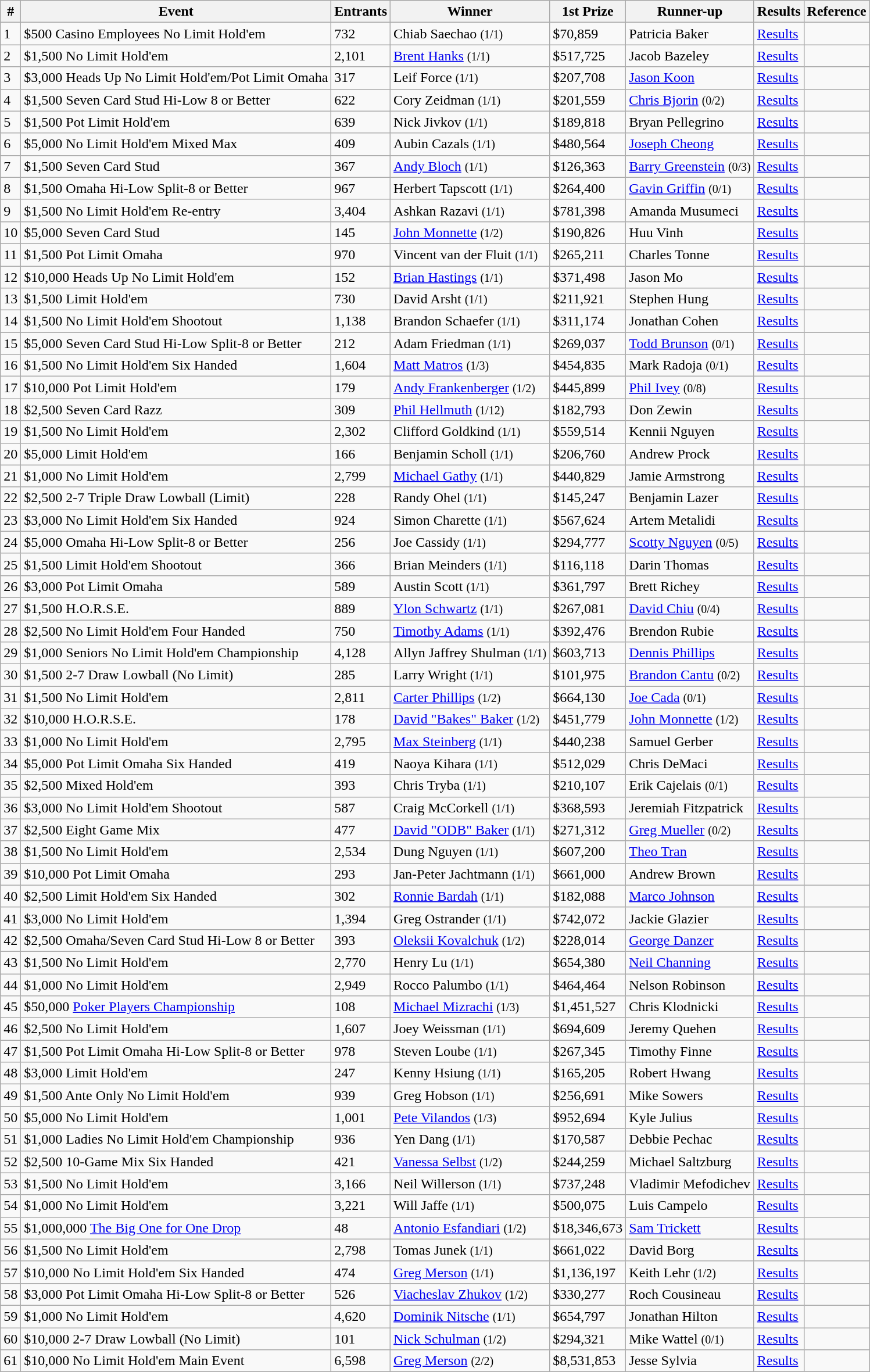<table class="wikitable sortable">
<tr>
<th bgcolor="#FFEBAD">#</th>
<th bgcolor="#FFEBAD">Event</th>
<th bgcolor="#FFEBAD">Entrants</th>
<th bgcolor="#FFEBAD">Winner</th>
<th bgcolor="#FFEBAD">1st Prize</th>
<th bgcolor="#FFEBAD">Runner-up</th>
<th bgcolor="#FFEBAD">Results</th>
<th bgcolor="#FFEBAD">Reference</th>
</tr>
<tr>
<td>1</td>
<td>$500 Casino Employees No Limit Hold'em</td>
<td>732</td>
<td>Chiab Saechao <small>(1/1)</small></td>
<td>$70,859</td>
<td>Patricia Baker</td>
<td><a href='#'>Results</a></td>
<td></td>
</tr>
<tr>
<td>2</td>
<td>$1,500 No Limit Hold'em</td>
<td>2,101</td>
<td><a href='#'>Brent Hanks</a> <small>(1/1)</small></td>
<td>$517,725</td>
<td>Jacob Bazeley</td>
<td><a href='#'>Results</a></td>
<td></td>
</tr>
<tr>
<td>3</td>
<td>$3,000 Heads Up No Limit Hold'em/Pot Limit Omaha</td>
<td>317</td>
<td>Leif Force <small>(1/1)</small></td>
<td>$207,708</td>
<td><a href='#'>Jason Koon</a></td>
<td><a href='#'>Results</a></td>
<td></td>
</tr>
<tr>
<td>4</td>
<td>$1,500 Seven Card Stud Hi-Low 8 or Better</td>
<td>622</td>
<td>Cory Zeidman <small>(1/1)</small></td>
<td>$201,559</td>
<td><a href='#'>Chris Bjorin</a> <small>(0/2)</small></td>
<td><a href='#'>Results</a></td>
<td></td>
</tr>
<tr>
<td>5</td>
<td>$1,500 Pot Limit Hold'em</td>
<td>639</td>
<td>Nick Jivkov <small>(1/1)</small></td>
<td>$189,818</td>
<td>Bryan Pellegrino</td>
<td><a href='#'>Results</a></td>
<td></td>
</tr>
<tr>
<td>6</td>
<td>$5,000 No Limit Hold'em Mixed Max</td>
<td>409</td>
<td>Aubin Cazals <small>(1/1)</small></td>
<td>$480,564</td>
<td><a href='#'>Joseph Cheong</a></td>
<td><a href='#'>Results</a></td>
<td></td>
</tr>
<tr>
<td>7</td>
<td>$1,500 Seven Card Stud</td>
<td>367</td>
<td><a href='#'>Andy Bloch</a> <small>(1/1)</small></td>
<td>$126,363</td>
<td><a href='#'>Barry Greenstein</a> <small>(0/3)</small></td>
<td><a href='#'>Results</a></td>
<td></td>
</tr>
<tr>
<td>8</td>
<td>$1,500 Omaha Hi-Low Split-8 or Better</td>
<td>967</td>
<td>Herbert Tapscott <small>(1/1)</small></td>
<td>$264,400</td>
<td><a href='#'>Gavin Griffin</a> <small>(0/1)</small></td>
<td><a href='#'>Results</a></td>
<td></td>
</tr>
<tr>
<td>9</td>
<td>$1,500 No Limit Hold'em Re-entry</td>
<td>3,404</td>
<td>Ashkan Razavi <small>(1/1)</small></td>
<td>$781,398</td>
<td>Amanda Musumeci</td>
<td><a href='#'>Results</a></td>
<td></td>
</tr>
<tr>
<td>10</td>
<td>$5,000 Seven Card Stud</td>
<td>145</td>
<td><a href='#'>John Monnette</a> <small>(1/2)</small></td>
<td>$190,826</td>
<td>Huu Vinh</td>
<td><a href='#'>Results</a></td>
<td></td>
</tr>
<tr>
<td>11</td>
<td>$1,500 Pot Limit Omaha</td>
<td>970</td>
<td>Vincent van der Fluit <small>(1/1)</small></td>
<td>$265,211</td>
<td>Charles Tonne</td>
<td><a href='#'>Results</a></td>
<td></td>
</tr>
<tr>
<td>12</td>
<td>$10,000 Heads Up No Limit Hold'em</td>
<td>152</td>
<td><a href='#'>Brian Hastings</a> <small>(1/1)</small></td>
<td>$371,498</td>
<td>Jason Mo</td>
<td><a href='#'>Results</a></td>
<td></td>
</tr>
<tr>
<td>13</td>
<td>$1,500 Limit Hold'em</td>
<td>730</td>
<td>David Arsht <small>(1/1)</small></td>
<td>$211,921</td>
<td>Stephen Hung</td>
<td><a href='#'>Results</a></td>
<td></td>
</tr>
<tr>
<td>14</td>
<td>$1,500 No Limit Hold'em Shootout</td>
<td>1,138</td>
<td>Brandon Schaefer <small>(1/1)</small></td>
<td>$311,174</td>
<td>Jonathan Cohen</td>
<td><a href='#'>Results</a></td>
<td></td>
</tr>
<tr>
<td>15</td>
<td>$5,000 Seven Card Stud Hi-Low Split-8 or Better</td>
<td>212</td>
<td>Adam Friedman <small>(1/1)</small></td>
<td>$269,037</td>
<td><a href='#'>Todd Brunson</a> <small>(0/1)</small></td>
<td><a href='#'>Results</a></td>
<td></td>
</tr>
<tr>
<td>16</td>
<td>$1,500 No Limit Hold'em Six Handed</td>
<td>1,604</td>
<td><a href='#'>Matt Matros</a> <small>(1/3)</small></td>
<td>$454,835</td>
<td>Mark Radoja <small>(0/1)</small></td>
<td><a href='#'>Results</a></td>
<td></td>
</tr>
<tr>
<td>17</td>
<td>$10,000 Pot Limit Hold'em</td>
<td>179</td>
<td><a href='#'>Andy Frankenberger</a> <small>(1/2)</small></td>
<td>$445,899</td>
<td><a href='#'>Phil Ivey</a> <small>(0/8)</small></td>
<td><a href='#'>Results</a></td>
<td></td>
</tr>
<tr>
<td>18</td>
<td>$2,500 Seven Card Razz</td>
<td>309</td>
<td><a href='#'>Phil Hellmuth</a> <small>(1/12)</small></td>
<td>$182,793</td>
<td>Don Zewin</td>
<td><a href='#'>Results</a></td>
<td></td>
</tr>
<tr>
<td>19</td>
<td>$1,500 No Limit Hold'em</td>
<td>2,302</td>
<td>Clifford Goldkind <small>(1/1)</small></td>
<td>$559,514</td>
<td>Kennii Nguyen</td>
<td><a href='#'>Results</a></td>
<td></td>
</tr>
<tr>
<td>20</td>
<td>$5,000 Limit Hold'em</td>
<td>166</td>
<td>Benjamin Scholl <small>(1/1)</small></td>
<td>$206,760</td>
<td>Andrew Prock</td>
<td><a href='#'>Results</a></td>
<td></td>
</tr>
<tr>
<td>21</td>
<td>$1,000 No Limit Hold'em</td>
<td>2,799</td>
<td><a href='#'>Michael Gathy</a> <small>(1/1)</small></td>
<td>$440,829</td>
<td>Jamie Armstrong</td>
<td><a href='#'>Results</a></td>
<td></td>
</tr>
<tr>
<td>22</td>
<td>$2,500 2-7 Triple Draw Lowball (Limit)</td>
<td>228</td>
<td>Randy Ohel <small>(1/1)</small></td>
<td>$145,247</td>
<td>Benjamin Lazer</td>
<td><a href='#'>Results</a></td>
<td></td>
</tr>
<tr>
<td>23</td>
<td>$3,000 No Limit Hold'em Six Handed</td>
<td>924</td>
<td>Simon Charette <small>(1/1)</small></td>
<td>$567,624</td>
<td>Artem Metalidi</td>
<td><a href='#'>Results</a></td>
<td></td>
</tr>
<tr>
<td>24</td>
<td>$5,000 Omaha Hi-Low Split-8 or Better</td>
<td>256</td>
<td>Joe Cassidy <small>(1/1)</small></td>
<td>$294,777</td>
<td><a href='#'>Scotty Nguyen</a> <small>(0/5)</small></td>
<td><a href='#'>Results</a></td>
<td></td>
</tr>
<tr>
<td>25</td>
<td>$1,500 Limit Hold'em Shootout</td>
<td>366</td>
<td>Brian Meinders <small>(1/1)</small></td>
<td>$116,118</td>
<td>Darin Thomas</td>
<td><a href='#'>Results</a></td>
<td></td>
</tr>
<tr>
<td>26</td>
<td>$3,000 Pot Limit Omaha</td>
<td>589</td>
<td>Austin Scott <small>(1/1)</small></td>
<td>$361,797</td>
<td>Brett Richey</td>
<td><a href='#'>Results</a></td>
<td></td>
</tr>
<tr>
<td>27</td>
<td>$1,500 H.O.R.S.E.</td>
<td>889</td>
<td><a href='#'>Ylon Schwartz</a> <small>(1/1)</small></td>
<td>$267,081</td>
<td><a href='#'>David Chiu</a> <small>(0/4)</small></td>
<td><a href='#'>Results</a></td>
<td></td>
</tr>
<tr>
<td>28</td>
<td>$2,500 No Limit Hold'em Four Handed</td>
<td>750</td>
<td><a href='#'>Timothy Adams</a> <small>(1/1)</small></td>
<td>$392,476</td>
<td>Brendon Rubie</td>
<td><a href='#'>Results</a></td>
<td></td>
</tr>
<tr>
<td>29</td>
<td>$1,000 Seniors No Limit Hold'em Championship</td>
<td>4,128</td>
<td>Allyn Jaffrey Shulman <small>(1/1)</small></td>
<td>$603,713</td>
<td><a href='#'>Dennis Phillips</a></td>
<td><a href='#'>Results</a></td>
<td></td>
</tr>
<tr>
<td>30</td>
<td>$1,500 2-7 Draw Lowball (No Limit)</td>
<td>285</td>
<td>Larry Wright <small>(1/1)</small></td>
<td>$101,975</td>
<td><a href='#'>Brandon Cantu</a> <small>(0/2)</small></td>
<td><a href='#'>Results</a></td>
<td></td>
</tr>
<tr>
<td>31</td>
<td>$1,500 No Limit Hold'em</td>
<td>2,811</td>
<td><a href='#'>Carter Phillips</a> <small>(1/2)</small></td>
<td>$664,130</td>
<td><a href='#'>Joe Cada</a> <small>(0/1)</small></td>
<td><a href='#'>Results</a></td>
<td></td>
</tr>
<tr>
<td>32</td>
<td>$10,000 H.O.R.S.E.</td>
<td>178</td>
<td><a href='#'>David "Bakes" Baker</a> <small>(1/2)</small></td>
<td>$451,779</td>
<td><a href='#'>John Monnette</a> <small>(1/2)</small></td>
<td><a href='#'>Results</a></td>
<td></td>
</tr>
<tr>
<td>33</td>
<td>$1,000 No Limit Hold'em</td>
<td>2,795</td>
<td><a href='#'>Max Steinberg</a> <small>(1/1)</small></td>
<td>$440,238</td>
<td>Samuel Gerber</td>
<td><a href='#'>Results</a></td>
<td></td>
</tr>
<tr>
<td>34</td>
<td>$5,000 Pot Limit Omaha Six Handed</td>
<td>419</td>
<td>Naoya Kihara <small>(1/1)</small></td>
<td>$512,029</td>
<td>Chris DeMaci</td>
<td><a href='#'>Results</a></td>
<td></td>
</tr>
<tr>
<td>35</td>
<td>$2,500 Mixed Hold'em</td>
<td>393</td>
<td>Chris Tryba <small>(1/1)</small></td>
<td>$210,107</td>
<td>Erik Cajelais <small>(0/1)</small></td>
<td><a href='#'>Results</a></td>
<td></td>
</tr>
<tr>
<td>36</td>
<td>$3,000 No Limit Hold'em Shootout</td>
<td>587</td>
<td>Craig McCorkell <small>(1/1)</small></td>
<td>$368,593</td>
<td>Jeremiah Fitzpatrick</td>
<td><a href='#'>Results</a></td>
<td></td>
</tr>
<tr>
<td>37</td>
<td>$2,500 Eight Game Mix</td>
<td>477</td>
<td><a href='#'>David "ODB" Baker</a> <small>(1/1)</small></td>
<td>$271,312</td>
<td><a href='#'>Greg Mueller</a> <small>(0/2)</small></td>
<td><a href='#'>Results</a></td>
<td></td>
</tr>
<tr>
<td>38</td>
<td>$1,500 No Limit Hold'em</td>
<td>2,534</td>
<td>Dung Nguyen <small>(1/1)</small></td>
<td>$607,200</td>
<td><a href='#'>Theo Tran</a></td>
<td><a href='#'>Results</a></td>
<td></td>
</tr>
<tr>
<td>39</td>
<td>$10,000 Pot Limit Omaha</td>
<td>293</td>
<td>Jan-Peter Jachtmann <small>(1/1)</small></td>
<td>$661,000</td>
<td>Andrew Brown</td>
<td><a href='#'>Results</a></td>
<td></td>
</tr>
<tr>
<td>40</td>
<td>$2,500 Limit Hold'em Six Handed</td>
<td>302</td>
<td><a href='#'>Ronnie Bardah</a> <small>(1/1)</small></td>
<td>$182,088</td>
<td><a href='#'>Marco Johnson</a></td>
<td><a href='#'>Results</a></td>
<td></td>
</tr>
<tr>
<td>41</td>
<td>$3,000 No Limit Hold'em</td>
<td>1,394</td>
<td>Greg Ostrander <small>(1/1)</small></td>
<td>$742,072</td>
<td>Jackie Glazier</td>
<td><a href='#'>Results</a></td>
<td></td>
</tr>
<tr>
<td>42</td>
<td>$2,500 Omaha/Seven Card Stud Hi-Low 8 or Better</td>
<td>393</td>
<td><a href='#'>Oleksii Kovalchuk</a> <small>(1/2)</small></td>
<td>$228,014</td>
<td><a href='#'>George Danzer</a></td>
<td><a href='#'>Results</a></td>
<td></td>
</tr>
<tr>
<td>43</td>
<td>$1,500 No Limit Hold'em</td>
<td>2,770</td>
<td>Henry Lu <small>(1/1)</small></td>
<td>$654,380</td>
<td><a href='#'>Neil Channing</a></td>
<td><a href='#'>Results</a></td>
<td></td>
</tr>
<tr>
<td>44</td>
<td>$1,000 No Limit Hold'em</td>
<td>2,949</td>
<td>Rocco Palumbo <small>(1/1)</small></td>
<td>$464,464</td>
<td>Nelson Robinson</td>
<td><a href='#'>Results</a></td>
<td></td>
</tr>
<tr>
<td>45</td>
<td>$50,000 <a href='#'>Poker Players Championship</a></td>
<td>108</td>
<td><a href='#'>Michael Mizrachi</a> <small>(1/3)</small></td>
<td>$1,451,527</td>
<td>Chris Klodnicki</td>
<td><a href='#'>Results</a></td>
<td></td>
</tr>
<tr>
<td>46</td>
<td>$2,500 No Limit Hold'em</td>
<td>1,607</td>
<td>Joey Weissman <small>(1/1)</small></td>
<td>$694,609</td>
<td>Jeremy Quehen</td>
<td><a href='#'>Results</a></td>
<td></td>
</tr>
<tr>
<td>47</td>
<td>$1,500 Pot Limit Omaha Hi-Low Split-8 or Better</td>
<td>978</td>
<td>Steven Loube <small>(1/1)</small></td>
<td>$267,345</td>
<td>Timothy Finne</td>
<td><a href='#'>Results</a></td>
<td></td>
</tr>
<tr>
<td>48</td>
<td>$3,000 Limit Hold'em</td>
<td>247</td>
<td>Kenny Hsiung <small>(1/1)</small></td>
<td>$165,205</td>
<td>Robert Hwang</td>
<td><a href='#'>Results</a></td>
<td></td>
</tr>
<tr>
<td>49</td>
<td>$1,500 Ante Only No Limit Hold'em</td>
<td>939</td>
<td>Greg Hobson <small>(1/1)</small></td>
<td>$256,691</td>
<td>Mike Sowers</td>
<td><a href='#'>Results</a></td>
<td></td>
</tr>
<tr>
<td>50</td>
<td>$5,000 No Limit Hold'em</td>
<td>1,001</td>
<td><a href='#'>Pete Vilandos</a> <small>(1/3)</small></td>
<td>$952,694</td>
<td>Kyle Julius</td>
<td><a href='#'>Results</a></td>
<td></td>
</tr>
<tr>
<td>51</td>
<td>$1,000 Ladies No Limit Hold'em Championship</td>
<td>936</td>
<td>Yen Dang <small>(1/1)</small></td>
<td>$170,587</td>
<td>Debbie Pechac</td>
<td><a href='#'>Results</a></td>
<td></td>
</tr>
<tr>
<td>52</td>
<td>$2,500 10-Game Mix Six Handed</td>
<td>421</td>
<td><a href='#'>Vanessa Selbst</a> <small>(1/2)</small></td>
<td>$244,259</td>
<td>Michael Saltzburg</td>
<td><a href='#'>Results</a></td>
<td></td>
</tr>
<tr>
<td>53</td>
<td>$1,500 No Limit Hold'em</td>
<td>3,166</td>
<td>Neil Willerson <small>(1/1)</small></td>
<td>$737,248</td>
<td>Vladimir Mefodichev</td>
<td><a href='#'>Results</a></td>
<td></td>
</tr>
<tr>
<td>54</td>
<td>$1,000 No Limit Hold'em</td>
<td>3,221</td>
<td>Will Jaffe <small>(1/1)</small></td>
<td>$500,075</td>
<td>Luis Campelo</td>
<td><a href='#'>Results</a></td>
<td></td>
</tr>
<tr>
<td>55</td>
<td>$1,000,000 <a href='#'>The Big One for One Drop</a></td>
<td>48</td>
<td><a href='#'>Antonio Esfandiari</a> <small>(1/2)</small></td>
<td>$18,346,673</td>
<td><a href='#'>Sam Trickett</a></td>
<td><a href='#'>Results</a></td>
<td></td>
</tr>
<tr>
<td>56</td>
<td>$1,500 No Limit Hold'em</td>
<td>2,798</td>
<td>Tomas Junek <small>(1/1)</small></td>
<td>$661,022</td>
<td>David Borg</td>
<td><a href='#'>Results</a></td>
<td></td>
</tr>
<tr>
<td>57</td>
<td>$10,000 No Limit Hold'em Six Handed</td>
<td>474</td>
<td><a href='#'>Greg Merson</a> <small>(1/1)</small></td>
<td>$1,136,197</td>
<td>Keith Lehr <small>(1/2)</small></td>
<td><a href='#'>Results</a></td>
<td></td>
</tr>
<tr>
<td>58</td>
<td>$3,000 Pot Limit Omaha Hi-Low Split-8 or Better</td>
<td>526</td>
<td><a href='#'>Viacheslav Zhukov</a> <small>(1/2)</small></td>
<td>$330,277</td>
<td>Roch Cousineau</td>
<td><a href='#'>Results</a></td>
<td></td>
</tr>
<tr>
<td>59</td>
<td>$1,000 No Limit Hold'em</td>
<td>4,620</td>
<td><a href='#'>Dominik Nitsche</a> <small>(1/1)</small></td>
<td>$654,797</td>
<td>Jonathan Hilton</td>
<td><a href='#'>Results</a></td>
<td></td>
</tr>
<tr>
<td>60</td>
<td>$10,000 2-7 Draw Lowball (No Limit)</td>
<td>101</td>
<td><a href='#'>Nick Schulman</a> <small>(1/2)</small></td>
<td>$294,321</td>
<td>Mike Wattel <small>(0/1)</small></td>
<td><a href='#'>Results</a></td>
<td></td>
</tr>
<tr>
<td>61</td>
<td>$10,000 No Limit Hold'em Main Event</td>
<td>6,598</td>
<td><a href='#'>Greg Merson</a> <small>(2/2)</small></td>
<td>$8,531,853</td>
<td>Jesse Sylvia</td>
<td><a href='#'>Results</a></td>
<td></td>
</tr>
</table>
